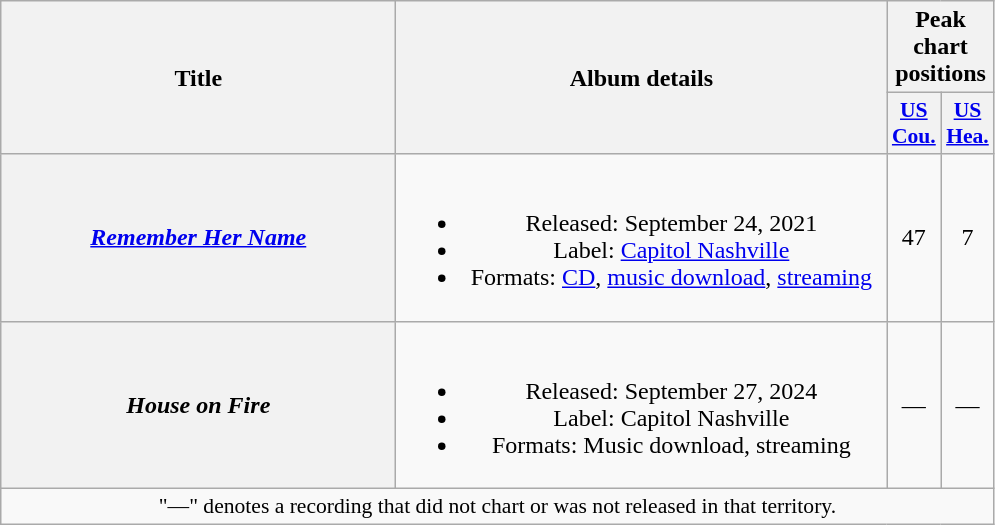<table class="wikitable plainrowheaders" style="text-align:center;" border="1">
<tr>
<th scope="col" rowspan="2" style="width:16em;">Title</th>
<th scope="col" rowspan="2" style="width:20em;">Album details</th>
<th scope="col" colspan="2">Peak chart<br>positions</th>
</tr>
<tr>
<th scope="col" style="width:2em;font-size:90%;"><a href='#'>US<br>Cou.</a><br></th>
<th scope="col" style="width:2em;font-size:90%;"><a href='#'>US<br>Hea.</a><br></th>
</tr>
<tr>
<th scope="row"><em><a href='#'>Remember Her Name</a></em></th>
<td><br><ul><li>Released: September 24, 2021</li><li>Label: <a href='#'>Capitol Nashville</a></li><li>Formats: <a href='#'>CD</a>, <a href='#'>music download</a>, <a href='#'>streaming</a></li></ul></td>
<td>47</td>
<td>7</td>
</tr>
<tr>
<th scope="row"><em>House on Fire</em></th>
<td><br><ul><li>Released: September 27, 2024</li><li>Label: Capitol Nashville</li><li>Formats: Music download, streaming</li></ul></td>
<td>—</td>
<td>—</td>
</tr>
<tr>
<td colspan="4" style="font-size:90%">"—" denotes a recording that did not chart or was not released in that territory.</td>
</tr>
</table>
